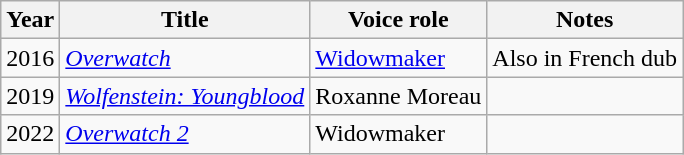<table class="wikitable sortable">
<tr>
<th>Year</th>
<th>Title</th>
<th>Voice role</th>
<th>Notes</th>
</tr>
<tr>
<td>2016</td>
<td><em><a href='#'>Overwatch</a></em></td>
<td><a href='#'>Widowmaker</a></td>
<td>Also in French dub</td>
</tr>
<tr>
<td>2019</td>
<td><em><a href='#'>Wolfenstein: Youngblood</a></em></td>
<td>Roxanne Moreau</td>
<td></td>
</tr>
<tr>
<td>2022</td>
<td><em><a href='#'>Overwatch 2</a></em></td>
<td>Widowmaker</td>
<td></td>
</tr>
</table>
